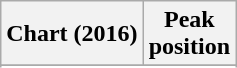<table class="wikitable sortable plainrowheaders" style="text-align:center">
<tr>
<th>Chart (2016)</th>
<th>Peak<br>position</th>
</tr>
<tr>
</tr>
<tr>
</tr>
<tr>
</tr>
<tr>
</tr>
<tr>
</tr>
</table>
